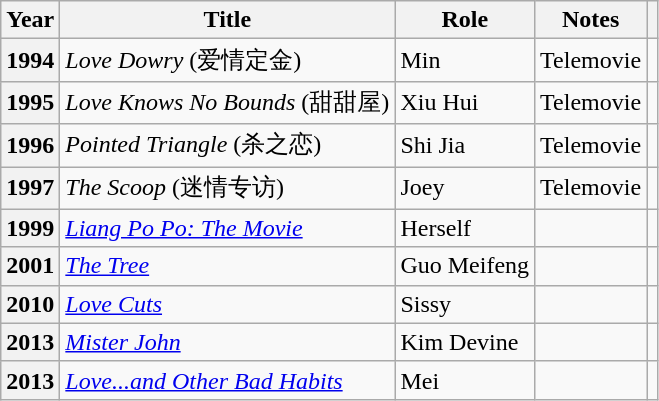<table class="wikitable sortable plainrowheaders">
<tr>
<th scope="col">Year</th>
<th scope="col">Title</th>
<th scope="col">Role</th>
<th scope="col" class="unsortable">Notes</th>
<th scope="col" class="unsortable"></th>
</tr>
<tr>
<th scope="row">1994</th>
<td><em>Love Dowry</em> (爱情定金)</td>
<td>Min</td>
<td>Telemovie</td>
<td></td>
</tr>
<tr>
<th scope="row">1995</th>
<td><em>Love Knows No Bounds</em> (甜甜屋)</td>
<td>Xiu Hui</td>
<td>Telemovie</td>
<td></td>
</tr>
<tr>
<th scope="row">1996</th>
<td><em>Pointed Triangle</em> (杀之恋)</td>
<td>Shi Jia</td>
<td>Telemovie</td>
<td></td>
</tr>
<tr>
<th scope="row">1997</th>
<td><em>The Scoop</em> (迷情专访)</td>
<td>Joey</td>
<td>Telemovie</td>
<td></td>
</tr>
<tr>
<th scope="row">1999</th>
<td><em><a href='#'>Liang Po Po: The Movie</a></em></td>
<td>Herself</td>
<td></td>
<td></td>
</tr>
<tr>
<th scope="row">2001</th>
<td><em><a href='#'>The Tree</a></em></td>
<td>Guo Meifeng</td>
<td></td>
<td></td>
</tr>
<tr>
<th scope="row">2010</th>
<td><em><a href='#'>Love Cuts</a></em></td>
<td>Sissy</td>
<td></td>
<td></td>
</tr>
<tr>
<th scope="row">2013</th>
<td><em><a href='#'>Mister John</a></em></td>
<td>Kim Devine</td>
<td></td>
<td></td>
</tr>
<tr>
<th scope="row">2013</th>
<td><em><a href='#'>Love...and Other Bad Habits</a></em></td>
<td>Mei</td>
<td></td>
<td></td>
</tr>
</table>
